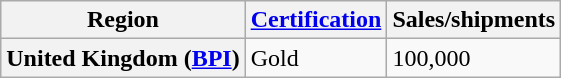<table class="wikitable plainrowheaders">
<tr>
<th>Region</th>
<th><a href='#'>Certification</a></th>
<th>Sales/shipments</th>
</tr>
<tr>
<th scope="row">United Kingdom (<a href='#'>BPI</a>)</th>
<td>Gold</td>
<td>100,000</td>
</tr>
</table>
